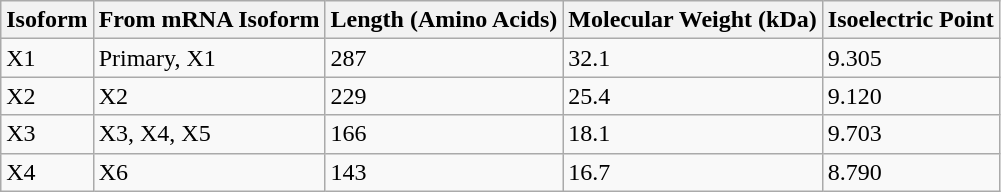<table class="wikitable">
<tr>
<th>Isoform</th>
<th>From mRNA Isoform</th>
<th>Length (Amino Acids)</th>
<th>Molecular Weight (kDa)</th>
<th>Isoelectric Point</th>
</tr>
<tr>
<td>X1</td>
<td>Primary, X1</td>
<td>287</td>
<td>32.1</td>
<td>9.305</td>
</tr>
<tr>
<td>X2</td>
<td>X2</td>
<td>229</td>
<td>25.4</td>
<td>9.120</td>
</tr>
<tr>
<td>X3</td>
<td>X3, X4, X5</td>
<td>166</td>
<td>18.1</td>
<td>9.703</td>
</tr>
<tr>
<td>X4</td>
<td>X6</td>
<td>143</td>
<td>16.7</td>
<td>8.790</td>
</tr>
</table>
